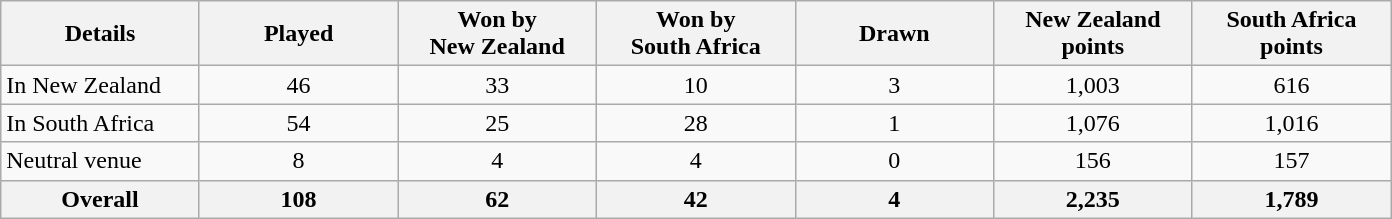<table class="wikitable sortable">
<tr>
<th width="125">Details</th>
<th width="125">Played</th>
<th width="125">Won by<br>New Zealand</th>
<th width="125">Won by<br>South Africa</th>
<th width="125">Drawn</th>
<th width="125">New Zealand points</th>
<th width="125">South Africa points</th>
</tr>
<tr>
<td>In New Zealand</td>
<td align=center>46</td>
<td align=center>33</td>
<td align=center>10</td>
<td align=center>3</td>
<td align=center>1,003</td>
<td align=center>616</td>
</tr>
<tr>
<td>In South Africa</td>
<td align=center>54</td>
<td align=center>25</td>
<td align=center>28</td>
<td align=center>1</td>
<td align=center>1,076</td>
<td align=center>1,016</td>
</tr>
<tr>
<td>Neutral venue</td>
<td align=center>8</td>
<td align=center>4</td>
<td align=center>4</td>
<td align=center>0</td>
<td align=center>156</td>
<td align=center>157</td>
</tr>
<tr>
<th align=center>Overall</th>
<th align=center>108</th>
<th align=center>62</th>
<th align=center>42</th>
<th align=center>4</th>
<th align=center>2,235</th>
<th align=center>1,789</th>
</tr>
</table>
